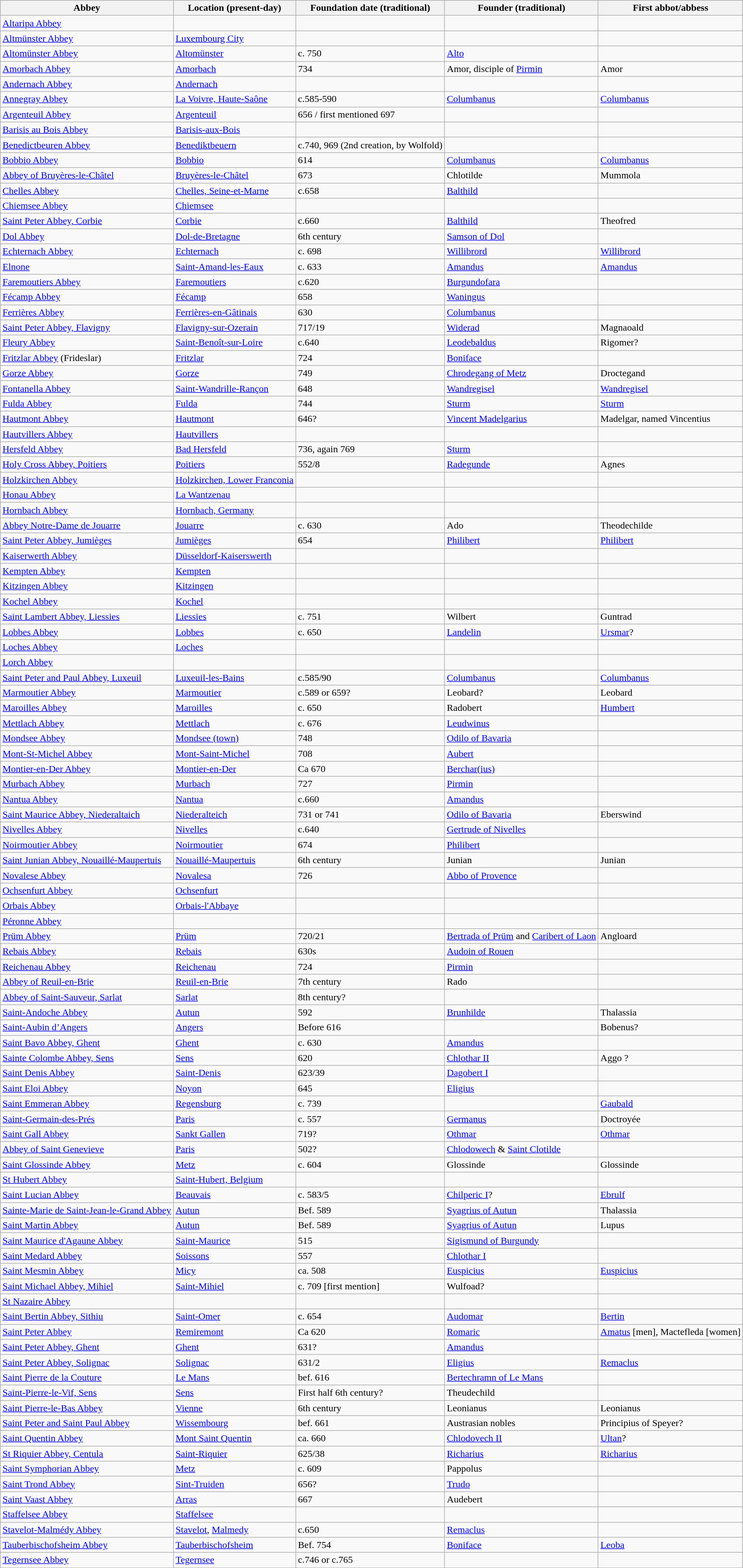<table class="wikitable">
<tr>
<th>Abbey</th>
<th>Location (present-day)</th>
<th>Foundation date (traditional)</th>
<th>Founder (traditional)</th>
<th>First abbot/abbess</th>
</tr>
<tr>
<td><a href='#'>Altaripa Abbey</a></td>
<td></td>
<td></td>
<td></td>
<td></td>
</tr>
<tr>
<td><a href='#'>Altmünster Abbey</a></td>
<td><a href='#'>Luxembourg City</a></td>
<td></td>
<td></td>
<td></td>
</tr>
<tr>
<td><a href='#'>Altomünster Abbey</a></td>
<td><a href='#'>Altomünster</a></td>
<td>c. 750</td>
<td><a href='#'>Alto</a></td>
<td></td>
</tr>
<tr>
<td><a href='#'>Amorbach Abbey</a></td>
<td><a href='#'>Amorbach</a></td>
<td>734</td>
<td>Amor, disciple of <a href='#'>Pirmin</a></td>
<td>Amor</td>
</tr>
<tr>
<td><a href='#'>Andernach Abbey</a></td>
<td><a href='#'>Andernach</a></td>
<td></td>
<td></td>
<td></td>
</tr>
<tr>
<td><a href='#'>Annegray Abbey</a></td>
<td><a href='#'>La Voivre, Haute-Saône</a></td>
<td>c.585-590</td>
<td><a href='#'>Columbanus</a></td>
<td><a href='#'>Columbanus</a></td>
</tr>
<tr>
<td><a href='#'>Argenteuil Abbey</a></td>
<td><a href='#'>Argenteuil</a></td>
<td>656 / first mentioned 697</td>
<td></td>
<td></td>
</tr>
<tr>
<td><a href='#'>Barisis au Bois Abbey</a></td>
<td><a href='#'>Barisis-aux-Bois</a></td>
<td></td>
<td></td>
<td></td>
</tr>
<tr>
<td><a href='#'>Benedictbeuren Abbey</a></td>
<td><a href='#'>Benediktbeuern</a></td>
<td>c.740, 969 (2nd creation, by Wolfold)</td>
<td></td>
<td></td>
</tr>
<tr>
<td><a href='#'>Bobbio Abbey</a></td>
<td><a href='#'>Bobbio</a></td>
<td>614</td>
<td><a href='#'>Columbanus</a></td>
<td><a href='#'>Columbanus</a></td>
</tr>
<tr>
<td><a href='#'>Abbey of Bruyères-le-Châtel</a></td>
<td><a href='#'>Bruyères-le-Châtel</a></td>
<td>673</td>
<td>Chlotilde</td>
<td>Mummola</td>
</tr>
<tr>
<td><a href='#'>Chelles Abbey</a></td>
<td><a href='#'>Chelles, Seine-et-Marne</a></td>
<td>c.658</td>
<td><a href='#'>Balthild</a></td>
<td></td>
</tr>
<tr>
<td><a href='#'>Chiemsee Abbey</a></td>
<td><a href='#'>Chiemsee</a></td>
<td></td>
<td></td>
<td></td>
</tr>
<tr>
<td><a href='#'>Saint Peter Abbey, Corbie</a></td>
<td><a href='#'>Corbie</a></td>
<td>c.660</td>
<td><a href='#'>Balthild</a></td>
<td>Theofred</td>
</tr>
<tr>
<td><a href='#'>Dol Abbey</a></td>
<td><a href='#'>Dol-de-Bretagne</a></td>
<td>6th century</td>
<td><a href='#'>Samson of Dol</a></td>
<td></td>
</tr>
<tr>
<td><a href='#'>Echternach Abbey</a></td>
<td><a href='#'>Echternach</a></td>
<td>c. 698</td>
<td><a href='#'>Willibrord</a></td>
<td><a href='#'>Willibrord</a></td>
</tr>
<tr>
<td><a href='#'>Elnone</a></td>
<td><a href='#'>Saint-Amand-les-Eaux</a></td>
<td>c. 633</td>
<td><a href='#'>Amandus</a></td>
<td><a href='#'>Amandus</a></td>
</tr>
<tr>
<td><a href='#'>Faremoutiers Abbey</a></td>
<td><a href='#'>Faremoutiers</a></td>
<td>c.620</td>
<td><a href='#'>Burgundofara</a></td>
<td></td>
</tr>
<tr>
<td><a href='#'>Fécamp Abbey</a></td>
<td><a href='#'>Fécamp</a></td>
<td>658</td>
<td><a href='#'>Waningus</a></td>
<td></td>
</tr>
<tr>
<td><a href='#'>Ferrières Abbey</a></td>
<td><a href='#'>Ferrières-en-Gâtinais</a></td>
<td>630</td>
<td><a href='#'>Columbanus</a></td>
<td></td>
</tr>
<tr>
<td><a href='#'>Saint Peter Abbey, Flavigny</a></td>
<td><a href='#'>Flavigny-sur-Ozerain</a></td>
<td>717/19</td>
<td><a href='#'>Widerad</a></td>
<td>Magnaoald</td>
</tr>
<tr>
<td><a href='#'>Fleury Abbey</a></td>
<td><a href='#'>Saint-Benoît-sur-Loire</a></td>
<td>c.640</td>
<td><a href='#'>Leodebaldus</a></td>
<td>Rigomer?</td>
</tr>
<tr>
<td><a href='#'>Fritzlar Abbey</a> (Frideslar)</td>
<td><a href='#'>Fritzlar</a></td>
<td>724</td>
<td><a href='#'>Boniface</a></td>
<td></td>
</tr>
<tr>
<td><a href='#'>Gorze Abbey</a></td>
<td><a href='#'>Gorze</a></td>
<td>749</td>
<td><a href='#'>Chrodegang of Metz</a></td>
<td>Droctegand</td>
</tr>
<tr>
<td><a href='#'>Fontanella Abbey</a></td>
<td><a href='#'>Saint-Wandrille-Rançon</a></td>
<td>648</td>
<td><a href='#'>Wandregisel</a></td>
<td><a href='#'>Wandregisel</a></td>
</tr>
<tr>
<td><a href='#'>Fulda Abbey</a></td>
<td><a href='#'>Fulda</a></td>
<td>744</td>
<td><a href='#'>Sturm</a></td>
<td><a href='#'>Sturm</a></td>
</tr>
<tr>
<td><a href='#'>Hautmont Abbey</a></td>
<td><a href='#'>Hautmont</a></td>
<td>646?</td>
<td><a href='#'>Vincent Madelgarius</a></td>
<td>Madelgar, named Vincentius</td>
</tr>
<tr>
<td><a href='#'>Hautvillers Abbey</a></td>
<td><a href='#'>Hautvillers</a></td>
<td></td>
<td></td>
<td></td>
</tr>
<tr>
<td><a href='#'>Hersfeld Abbey</a></td>
<td><a href='#'>Bad Hersfeld</a></td>
<td>736, again 769</td>
<td><a href='#'>Sturm</a></td>
<td></td>
</tr>
<tr>
<td><a href='#'>Holy Cross Abbey, Poitiers</a></td>
<td><a href='#'>Poitiers</a></td>
<td>552/8</td>
<td><a href='#'>Radegunde</a></td>
<td>Agnes</td>
</tr>
<tr>
<td><a href='#'>Holzkirchen Abbey</a></td>
<td><a href='#'>Holzkirchen, Lower Franconia</a></td>
<td></td>
<td></td>
<td></td>
</tr>
<tr>
<td><a href='#'>Honau Abbey</a></td>
<td><a href='#'>La Wantzenau</a></td>
<td></td>
<td></td>
<td></td>
</tr>
<tr>
<td><a href='#'>Hornbach Abbey</a></td>
<td><a href='#'>Hornbach, Germany</a></td>
<td></td>
<td></td>
<td></td>
</tr>
<tr>
<td><a href='#'>Abbey Notre-Dame de Jouarre</a></td>
<td><a href='#'>Jouarre</a></td>
<td>c. 630</td>
<td>Ado</td>
<td>Theodechilde</td>
</tr>
<tr>
<td><a href='#'>Saint Peter Abbey, Jumièges</a></td>
<td><a href='#'>Jumièges</a></td>
<td>654</td>
<td><a href='#'>Philibert</a></td>
<td><a href='#'>Philibert</a></td>
</tr>
<tr>
<td><a href='#'>Kaiserwerth Abbey</a></td>
<td><a href='#'>Düsseldorf-Kaiserswerth</a></td>
<td></td>
<td></td>
<td></td>
</tr>
<tr>
<td><a href='#'>Kempten Abbey</a></td>
<td><a href='#'>Kempten</a></td>
<td></td>
<td></td>
<td></td>
</tr>
<tr>
<td><a href='#'>Kitzingen Abbey</a></td>
<td><a href='#'>Kitzingen</a></td>
<td></td>
<td></td>
<td></td>
</tr>
<tr>
<td><a href='#'>Kochel Abbey</a></td>
<td><a href='#'>Kochel</a></td>
<td></td>
<td></td>
<td></td>
</tr>
<tr>
<td><a href='#'>Saint Lambert Abbey, Liessies</a></td>
<td><a href='#'>Liessies</a></td>
<td>c. 751</td>
<td>Wilbert</td>
<td>Guntrad</td>
</tr>
<tr>
<td><a href='#'>Lobbes Abbey</a></td>
<td><a href='#'>Lobbes</a></td>
<td>c. 650</td>
<td><a href='#'>Landelin</a></td>
<td><a href='#'>Ursmar</a>?</td>
</tr>
<tr>
<td><a href='#'>Loches Abbey</a></td>
<td><a href='#'>Loches</a></td>
<td></td>
<td></td>
<td></td>
</tr>
<tr>
<td><a href='#'>Lorch Abbey</a></td>
<td></td>
<td></td>
<td></td>
<td></td>
</tr>
<tr>
<td><a href='#'>Saint Peter and Paul Abbey, Luxeuil</a></td>
<td><a href='#'>Luxeuil-les-Bains</a></td>
<td>c.585/90</td>
<td><a href='#'>Columbanus</a></td>
<td><a href='#'>Columbanus</a></td>
</tr>
<tr>
<td><a href='#'>Marmoutier Abbey</a></td>
<td><a href='#'>Marmoutier</a></td>
<td>c.589 or 659?</td>
<td>Leobard?</td>
<td>Leobard</td>
</tr>
<tr>
<td><a href='#'>Maroilles Abbey</a></td>
<td><a href='#'>Maroilles</a></td>
<td>c. 650</td>
<td>Radobert</td>
<td><a href='#'>Humbert</a></td>
</tr>
<tr>
<td><a href='#'>Mettlach Abbey</a></td>
<td><a href='#'>Mettlach</a></td>
<td>c. 676</td>
<td><a href='#'>Leudwinus</a></td>
<td></td>
</tr>
<tr>
<td><a href='#'>Mondsee Abbey</a></td>
<td><a href='#'>Mondsee (town)</a></td>
<td>748</td>
<td><a href='#'>Odilo of Bavaria</a></td>
<td></td>
</tr>
<tr>
<td><a href='#'>Mont-St-Michel Abbey</a></td>
<td><a href='#'>Mont-Saint-Michel</a></td>
<td>708</td>
<td><a href='#'>Aubert</a></td>
<td></td>
</tr>
<tr>
<td><a href='#'>Montier-en-Der Abbey</a></td>
<td><a href='#'>Montier-en-Der</a></td>
<td>Ca 670</td>
<td><a href='#'>Berchar(ius)</a></td>
<td></td>
</tr>
<tr>
<td><a href='#'>Murbach Abbey</a></td>
<td><a href='#'>Murbach</a></td>
<td>727</td>
<td><a href='#'>Pirmin</a></td>
<td></td>
</tr>
<tr>
<td><a href='#'>Nantua Abbey</a></td>
<td><a href='#'>Nantua</a></td>
<td>c.660</td>
<td><a href='#'>Amandus</a></td>
<td></td>
</tr>
<tr>
<td><a href='#'>Saint Maurice Abbey, Niederaltaich</a></td>
<td><a href='#'>Niederalteich</a></td>
<td>731 or 741</td>
<td><a href='#'>Odilo of Bavaria</a></td>
<td>Eberswind</td>
</tr>
<tr>
<td><a href='#'>Nivelles Abbey</a></td>
<td><a href='#'>Nivelles</a></td>
<td>c.640</td>
<td><a href='#'>Gertrude of Nivelles</a></td>
<td></td>
</tr>
<tr>
<td><a href='#'>Noirmoutier Abbey</a></td>
<td><a href='#'>Noirmoutier</a></td>
<td>674</td>
<td><a href='#'>Philibert</a></td>
<td></td>
</tr>
<tr>
<td><a href='#'>Saint Junian Abbey, Nouaillé-Maupertuis</a></td>
<td><a href='#'>Nouaillé-Maupertuis</a></td>
<td>6th century</td>
<td>Junian</td>
<td>Junian</td>
</tr>
<tr>
<td><a href='#'>Novalese Abbey</a></td>
<td><a href='#'>Novalesa</a></td>
<td>726</td>
<td><a href='#'>Abbo of Provence</a></td>
<td></td>
</tr>
<tr>
<td><a href='#'>Ochsenfurt Abbey</a></td>
<td><a href='#'>Ochsenfurt</a></td>
<td></td>
<td></td>
<td></td>
</tr>
<tr>
<td><a href='#'>Orbais Abbey</a></td>
<td><a href='#'>Orbais-l'Abbaye</a></td>
<td></td>
<td></td>
<td></td>
</tr>
<tr>
<td><a href='#'>Péronne Abbey</a></td>
<td></td>
<td></td>
<td></td>
<td></td>
</tr>
<tr>
<td><a href='#'>Prüm Abbey</a></td>
<td><a href='#'>Prüm</a></td>
<td>720/21</td>
<td><a href='#'>Bertrada of Prüm</a> and <a href='#'>Caribert of Laon</a></td>
<td>Angloard</td>
</tr>
<tr>
<td><a href='#'>Rebais Abbey</a></td>
<td><a href='#'>Rebais</a></td>
<td>630s</td>
<td><a href='#'>Audoin of Rouen</a></td>
<td></td>
</tr>
<tr>
<td><a href='#'>Reichenau Abbey</a></td>
<td><a href='#'>Reichenau</a></td>
<td>724</td>
<td><a href='#'>Pirmin</a></td>
<td></td>
</tr>
<tr>
<td><a href='#'>Abbey of Reuil-en-Brie</a></td>
<td><a href='#'>Reuil-en-Brie</a></td>
<td>7th century</td>
<td>Rado</td>
<td></td>
</tr>
<tr>
<td><a href='#'>Abbey of Saint-Sauveur, Sarlat</a></td>
<td><a href='#'>Sarlat</a></td>
<td>8th century?</td>
<td></td>
<td></td>
</tr>
<tr>
<td><a href='#'>Saint-Andoche Abbey</a></td>
<td><a href='#'>Autun</a></td>
<td>592</td>
<td><a href='#'>Brunhilde</a></td>
<td>Thalassia</td>
</tr>
<tr>
<td><a href='#'>Saint-Aubin d’Angers</a></td>
<td><a href='#'>Angers</a></td>
<td>Before 616</td>
<td></td>
<td>Bobenus?</td>
</tr>
<tr>
<td><a href='#'>Saint Bavo Abbey, Ghent</a></td>
<td><a href='#'>Ghent</a></td>
<td>c. 630</td>
<td><a href='#'>Amandus</a></td>
<td></td>
</tr>
<tr>
<td><a href='#'>Sainte Colombe Abbey, Sens</a></td>
<td><a href='#'>Sens</a></td>
<td>620</td>
<td><a href='#'>Chlothar II</a></td>
<td>Aggo ?</td>
</tr>
<tr>
<td><a href='#'>Saint Denis Abbey</a></td>
<td><a href='#'>Saint-Denis</a></td>
<td>623/39</td>
<td><a href='#'>Dagobert I</a></td>
<td></td>
</tr>
<tr>
<td><a href='#'>Saint Eloi Abbey</a></td>
<td><a href='#'>Noyon</a></td>
<td>645</td>
<td><a href='#'>Eligius</a></td>
<td></td>
</tr>
<tr>
<td><a href='#'>Saint Emmeran Abbey</a></td>
<td><a href='#'>Regensburg</a></td>
<td>c. 739</td>
<td></td>
<td><a href='#'>Gaubald</a></td>
</tr>
<tr>
<td><a href='#'>Saint-Germain-des-Prés</a></td>
<td><a href='#'>Paris</a></td>
<td>c. 557</td>
<td><a href='#'>Germanus</a></td>
<td>Doctroyée</td>
</tr>
<tr>
<td><a href='#'>Saint Gall Abbey</a></td>
<td><a href='#'>Sankt Gallen</a></td>
<td>719?</td>
<td><a href='#'>Othmar</a></td>
<td><a href='#'>Othmar</a></td>
</tr>
<tr>
<td><a href='#'>Abbey of Saint Genevieve</a></td>
<td><a href='#'>Paris</a></td>
<td>502?</td>
<td><a href='#'>Chlodowech</a> & <a href='#'>Saint Clotilde</a></td>
<td></td>
</tr>
<tr>
<td><a href='#'>Saint Glossinde Abbey</a></td>
<td><a href='#'>Metz</a></td>
<td>c. 604</td>
<td>Glossinde</td>
<td>Glossinde</td>
</tr>
<tr>
<td><a href='#'>St Hubert Abbey</a></td>
<td><a href='#'>Saint-Hubert, Belgium</a></td>
<td></td>
<td></td>
<td></td>
</tr>
<tr>
<td><a href='#'>Saint Lucian Abbey</a></td>
<td><a href='#'>Beauvais</a></td>
<td>c. 583/5</td>
<td><a href='#'>Chilperic I</a>?</td>
<td><a href='#'>Ebrulf</a></td>
</tr>
<tr>
<td><a href='#'>Sainte-Marie de Saint-Jean-le-Grand Abbey</a></td>
<td><a href='#'>Autun</a></td>
<td>Bef. 589</td>
<td><a href='#'>Syagrius of Autun</a></td>
<td>Thalassia</td>
</tr>
<tr>
<td><a href='#'>Saint Martin Abbey</a></td>
<td><a href='#'>Autun</a></td>
<td>Bef. 589</td>
<td><a href='#'>Syagrius of Autun</a></td>
<td>Lupus</td>
</tr>
<tr>
<td><a href='#'>Saint Maurice d'Agaune Abbey</a></td>
<td><a href='#'>Saint-Maurice</a></td>
<td>515</td>
<td><a href='#'>Sigismund of Burgundy</a></td>
<td></td>
</tr>
<tr>
<td><a href='#'>Saint Medard Abbey</a></td>
<td><a href='#'>Soissons</a></td>
<td>557</td>
<td><a href='#'>Chlothar I</a></td>
<td></td>
</tr>
<tr>
<td><a href='#'>Saint Mesmin Abbey</a></td>
<td><a href='#'>Micy</a></td>
<td>ca. 508</td>
<td><a href='#'>Euspicius</a></td>
<td><a href='#'>Euspicius</a></td>
</tr>
<tr>
<td><a href='#'>Saint Michael Abbey, Mihiel</a></td>
<td><a href='#'>Saint-Mihiel</a></td>
<td>c. 709 [first mention]</td>
<td>Wulfoad?</td>
<td></td>
</tr>
<tr>
<td><a href='#'>St Nazaire Abbey</a></td>
<td></td>
<td></td>
<td></td>
</tr>
<tr>
<td><a href='#'>Saint Bertin Abbey, Sithiu</a></td>
<td><a href='#'>Saint-Omer</a></td>
<td>c. 654</td>
<td><a href='#'>Audomar</a></td>
<td><a href='#'>Bertin</a></td>
</tr>
<tr>
<td><a href='#'>Saint Peter Abbey</a></td>
<td><a href='#'>Remiremont</a></td>
<td>Ca 620</td>
<td><a href='#'>Romaric</a></td>
<td><a href='#'>Amatus</a> [men], Mactefleda [women]</td>
</tr>
<tr>
<td><a href='#'>Saint Peter Abbey, Ghent</a></td>
<td><a href='#'>Ghent</a></td>
<td>631?</td>
<td><a href='#'>Amandus</a></td>
<td></td>
</tr>
<tr>
<td><a href='#'>Saint Peter Abbey, Solignac</a></td>
<td><a href='#'>Solignac</a></td>
<td>631/2</td>
<td><a href='#'>Eligius</a></td>
<td><a href='#'>Remaclus</a></td>
</tr>
<tr>
<td><a href='#'>Saint Pierre de la Couture</a></td>
<td><a href='#'>Le Mans</a></td>
<td>bef. 616</td>
<td><a href='#'>Bertechramn of Le Mans</a></td>
<td></td>
</tr>
<tr>
<td><a href='#'>Saint-Pierre-le-Vif, Sens</a></td>
<td><a href='#'>Sens</a></td>
<td>First half 6th century?</td>
<td>Theudechild</td>
<td></td>
</tr>
<tr>
<td><a href='#'>Saint Pierre-le-Bas Abbey</a></td>
<td><a href='#'>Vienne</a></td>
<td>6th century</td>
<td>Leonianus</td>
<td>Leonianus</td>
</tr>
<tr>
<td><a href='#'>Saint Peter and Saint Paul Abbey</a></td>
<td><a href='#'>Wissembourg</a></td>
<td>bef. 661</td>
<td>Austrasian nobles</td>
<td>Principius of Speyer?</td>
</tr>
<tr>
<td><a href='#'>Saint Quentin Abbey</a></td>
<td><a href='#'>Mont Saint Quentin</a></td>
<td>ca. 660</td>
<td><a href='#'>Chlodovech II</a></td>
<td><a href='#'>Ultan</a>?</td>
</tr>
<tr>
<td><a href='#'>St Riquier Abbey, Centula</a></td>
<td><a href='#'>Saint-Riquier</a></td>
<td>625/38</td>
<td><a href='#'>Richarius</a></td>
<td><a href='#'>Richarius</a></td>
</tr>
<tr>
<td><a href='#'>Saint Symphorian Abbey</a></td>
<td><a href='#'>Metz</a></td>
<td>c. 609</td>
<td>Pappolus</td>
<td></td>
</tr>
<tr>
<td><a href='#'>Saint Trond Abbey</a></td>
<td><a href='#'>Sint-Truiden</a></td>
<td>656?</td>
<td><a href='#'>Trudo</a></td>
<td></td>
</tr>
<tr>
<td><a href='#'>Saint Vaast Abbey</a></td>
<td><a href='#'>Arras</a></td>
<td>667</td>
<td>Audebert</td>
<td></td>
</tr>
<tr>
<td><a href='#'>Staffelsee Abbey</a></td>
<td><a href='#'>Staffelsee</a></td>
<td></td>
<td></td>
<td></td>
</tr>
<tr>
<td><a href='#'>Stavelot-Malmédy Abbey</a></td>
<td><a href='#'>Stavelot</a>, <a href='#'>Malmedy</a></td>
<td>c.650</td>
<td><a href='#'>Remaclus</a></td>
<td></td>
</tr>
<tr>
<td><a href='#'>Tauberbischofsheim Abbey</a></td>
<td><a href='#'>Tauberbischofsheim</a></td>
<td>Bef. 754</td>
<td><a href='#'>Boniface</a></td>
<td><a href='#'>Leoba</a></td>
</tr>
<tr>
<td><a href='#'>Tegernsee Abbey</a></td>
<td><a href='#'>Tegernsee</a></td>
<td>c.746 or c.765</td>
<td></td>
<td></td>
</tr>
</table>
